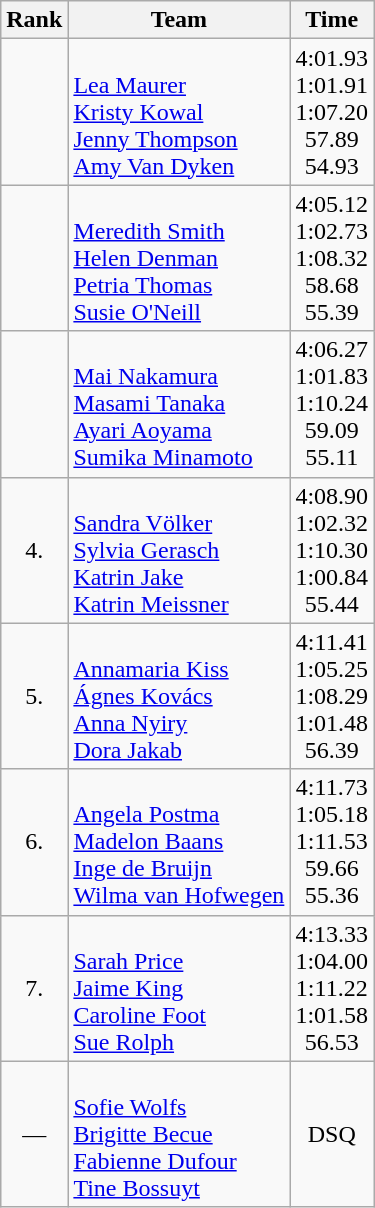<table class="wikitable">
<tr>
<th>Rank</th>
<th>Team</th>
<th>Time</th>
</tr>
<tr>
<td align="center"></td>
<td><br><a href='#'>Lea Maurer</a><br><a href='#'>Kristy Kowal</a><br><a href='#'>Jenny Thompson</a><br><a href='#'>Amy Van Dyken</a></td>
<td align="center">4:01.93<br>1:01.91<br>1:07.20<br>57.89<br>54.93</td>
</tr>
<tr>
<td align="center"></td>
<td><br><a href='#'>Meredith Smith</a><br><a href='#'>Helen Denman</a><br><a href='#'>Petria Thomas</a><br><a href='#'>Susie O'Neill</a></td>
<td align="center">4:05.12<br>1:02.73<br>1:08.32<br>58.68<br>55.39</td>
</tr>
<tr>
<td align="center"></td>
<td><br><a href='#'>Mai Nakamura</a><br><a href='#'>Masami Tanaka</a><br><a href='#'>Ayari Aoyama</a><br><a href='#'>Sumika Minamoto</a></td>
<td align="center">4:06.27<br>1:01.83<br>1:10.24<br>59.09<br>55.11</td>
</tr>
<tr>
<td align="center">4.</td>
<td><br><a href='#'>Sandra Völker</a><br><a href='#'>Sylvia Gerasch</a><br><a href='#'>Katrin Jake</a><br><a href='#'>Katrin Meissner</a></td>
<td align="center">4:08.90<br>1:02.32<br>1:10.30<br>1:00.84<br>55.44</td>
</tr>
<tr>
<td align="center">5.</td>
<td><br><a href='#'>Annamaria Kiss</a><br><a href='#'>Ágnes Kovács</a><br><a href='#'>Anna Nyiry</a><br><a href='#'>Dora Jakab</a></td>
<td align="center">4:11.41<br>1:05.25<br>1:08.29<br>1:01.48<br>56.39</td>
</tr>
<tr>
<td align="center">6.</td>
<td><br><a href='#'>Angela Postma</a><br><a href='#'>Madelon Baans</a><br><a href='#'>Inge de Bruijn</a><br><a href='#'>Wilma van Hofwegen</a></td>
<td align="center">4:11.73<br>1:05.18<br>1:11.53<br>59.66<br>55.36</td>
</tr>
<tr>
<td align="center">7.</td>
<td><br><a href='#'>Sarah Price</a><br><a href='#'>Jaime King</a><br><a href='#'>Caroline Foot</a><br><a href='#'>Sue Rolph</a></td>
<td align="center">4:13.33<br>1:04.00<br>1:11.22<br>1:01.58<br>56.53</td>
</tr>
<tr>
<td align="center">—</td>
<td><br><a href='#'>Sofie Wolfs</a><br><a href='#'>Brigitte Becue</a><br><a href='#'>Fabienne Dufour</a><br><a href='#'>Tine Bossuyt</a></td>
<td align="center">DSQ</td>
</tr>
</table>
